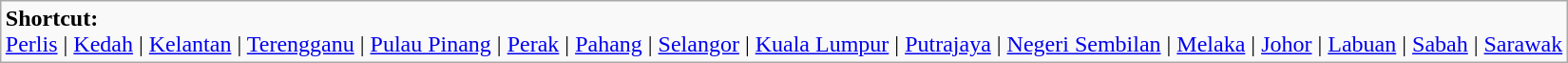<table border="0" class="wikitable" style="margin: 0 auto;" align=center>
<tr>
<td><strong>Shortcut:</strong><br><a href='#'>Perlis</a> | <a href='#'>Kedah</a> | <a href='#'>Kelantan</a> | <a href='#'>Terengganu</a> | <a href='#'>Pulau Pinang</a> | <a href='#'>Perak</a> | <a href='#'>Pahang</a> | <a href='#'>Selangor</a> | <a href='#'>Kuala Lumpur</a> | <a href='#'>Putrajaya</a> | <a href='#'>Negeri Sembilan</a> | <a href='#'>Melaka</a> | <a href='#'>Johor</a> | <a href='#'>Labuan</a> | <a href='#'>Sabah</a> | <a href='#'>Sarawak</a></td>
</tr>
</table>
